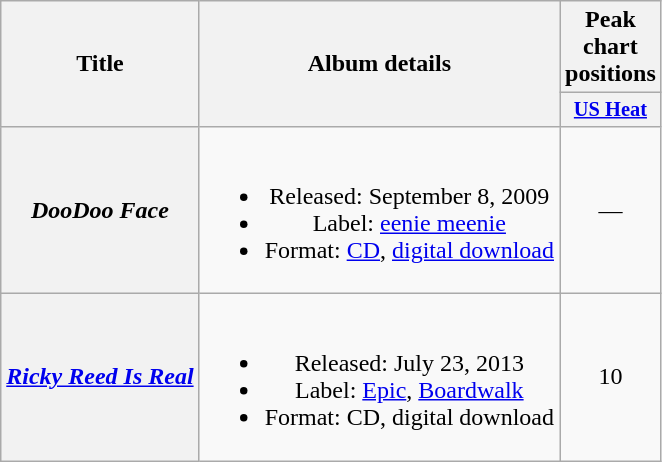<table class="wikitable plainrowheaders" style="text-align:center;">
<tr>
<th scope="col" rowspan="2">Title</th>
<th scope="col" rowspan="2">Album details</th>
<th scope="col" colspan="1">Peak chart positions</th>
</tr>
<tr>
<th scope="col" style="width:3em;font-size:85%;"><a href='#'>US Heat</a></th>
</tr>
<tr>
<th scope="row"><em>DooDoo Face</em></th>
<td><br><ul><li>Released: September 8, 2009</li><li>Label: <a href='#'>eenie meenie</a></li><li>Format: <a href='#'>CD</a>, <a href='#'>digital download</a></li></ul></td>
<td>—</td>
</tr>
<tr>
<th scope="row"><em><a href='#'>Ricky Reed Is Real</a></em></th>
<td><br><ul><li>Released: July 23, 2013</li><li>Label: <a href='#'>Epic</a>, <a href='#'>Boardwalk</a></li><li>Format: CD, digital download</li></ul></td>
<td>10</td>
</tr>
</table>
